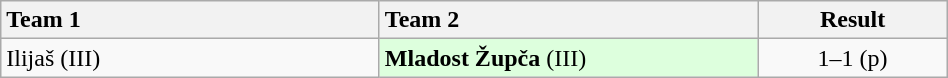<table class="wikitable" style="width:50%">
<tr>
<th style="width:40%; text-align:left">Team 1</th>
<th style="width:40%; text-align:left">Team 2</th>
<th>Result</th>
</tr>
<tr>
<td>Ilijaš (III)</td>
<td bgcolor="#ddffdd"><strong>Mladost Župča</strong> (III)</td>
<td style="text-align:center">1–1 (p)</td>
</tr>
</table>
